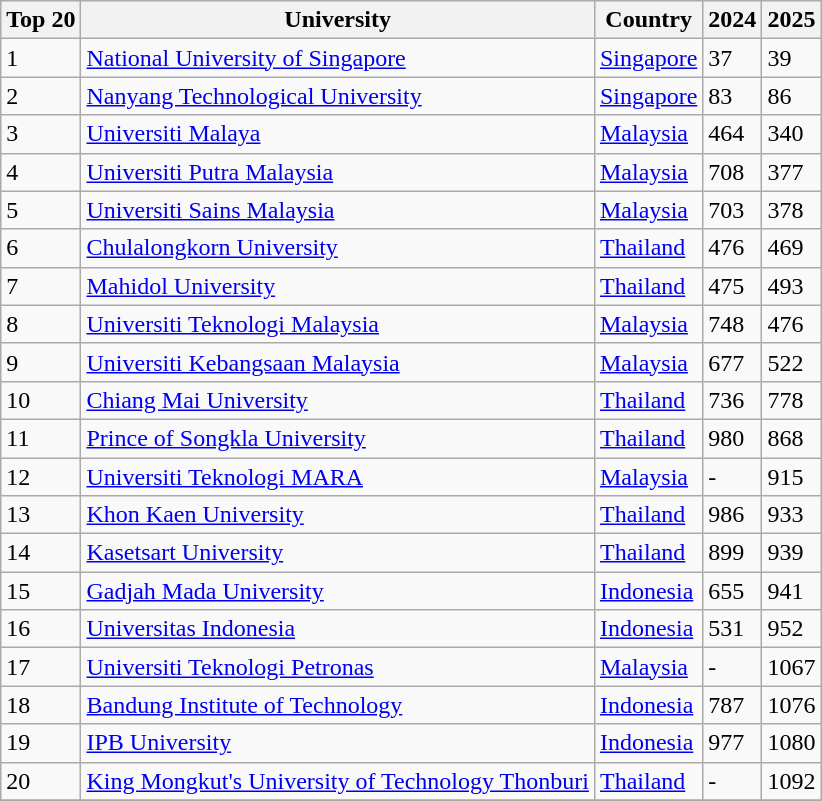<table class="wikitable sortable">
<tr>
<th>Top 20</th>
<th>University</th>
<th>Country</th>
<th>2024</th>
<th>2025</th>
</tr>
<tr>
<td>1</td>
<td> <a href='#'>National University of Singapore</a></td>
<td><a href='#'>Singapore</a></td>
<td>37</td>
<td>39</td>
</tr>
<tr>
<td>2</td>
<td> <a href='#'>Nanyang Technological University</a></td>
<td><a href='#'>Singapore</a></td>
<td>83</td>
<td>86</td>
</tr>
<tr>
<td>3</td>
<td> <a href='#'>Universiti Malaya</a></td>
<td><a href='#'>Malaysia</a></td>
<td>464</td>
<td>340</td>
</tr>
<tr>
<td>4</td>
<td> <a href='#'>Universiti Putra Malaysia</a></td>
<td><a href='#'>Malaysia</a></td>
<td>708</td>
<td>377</td>
</tr>
<tr>
<td>5</td>
<td> <a href='#'>Universiti Sains Malaysia</a></td>
<td><a href='#'>Malaysia</a></td>
<td>703</td>
<td>378</td>
</tr>
<tr>
<td>6</td>
<td> <a href='#'>Chulalongkorn University</a></td>
<td><a href='#'>Thailand</a></td>
<td>476</td>
<td>469</td>
</tr>
<tr>
<td>7</td>
<td> <a href='#'>Mahidol University</a></td>
<td><a href='#'>Thailand</a></td>
<td>475</td>
<td>493</td>
</tr>
<tr>
<td>8</td>
<td> <a href='#'>Universiti Teknologi Malaysia</a></td>
<td><a href='#'>Malaysia</a></td>
<td>748</td>
<td>476</td>
</tr>
<tr>
<td>9</td>
<td> <a href='#'>Universiti Kebangsaan Malaysia</a></td>
<td><a href='#'>Malaysia</a></td>
<td>677</td>
<td>522</td>
</tr>
<tr>
<td>10</td>
<td> <a href='#'>Chiang Mai University</a></td>
<td><a href='#'>Thailand</a></td>
<td>736</td>
<td>778</td>
</tr>
<tr>
<td>11</td>
<td> <a href='#'>Prince of Songkla University</a></td>
<td><a href='#'>Thailand</a></td>
<td>980</td>
<td>868</td>
</tr>
<tr>
<td>12</td>
<td> <a href='#'>Universiti Teknologi MARA</a></td>
<td><a href='#'>Malaysia</a></td>
<td>-</td>
<td>915</td>
</tr>
<tr>
<td>13</td>
<td> <a href='#'>Khon Kaen University</a></td>
<td><a href='#'>Thailand</a></td>
<td>986</td>
<td>933</td>
</tr>
<tr>
<td>14</td>
<td> <a href='#'>Kasetsart University</a></td>
<td><a href='#'>Thailand</a></td>
<td>899</td>
<td>939</td>
</tr>
<tr>
<td>15</td>
<td> <a href='#'>Gadjah Mada University</a></td>
<td><a href='#'>Indonesia</a></td>
<td>655</td>
<td>941</td>
</tr>
<tr>
<td>16</td>
<td> <a href='#'>Universitas Indonesia</a></td>
<td><a href='#'>Indonesia</a></td>
<td>531</td>
<td>952</td>
</tr>
<tr>
<td>17</td>
<td> <a href='#'>Universiti Teknologi Petronas</a></td>
<td><a href='#'>Malaysia</a></td>
<td>-</td>
<td>1067</td>
</tr>
<tr>
<td>18</td>
<td> <a href='#'>Bandung Institute of Technology</a></td>
<td><a href='#'>Indonesia</a></td>
<td>787</td>
<td>1076</td>
</tr>
<tr>
<td>19</td>
<td> <a href='#'>IPB University</a></td>
<td><a href='#'>Indonesia</a></td>
<td>977</td>
<td>1080</td>
</tr>
<tr>
<td>20</td>
<td> <a href='#'>King Mongkut's University of Technology Thonburi</a></td>
<td><a href='#'>Thailand</a></td>
<td>-</td>
<td>1092</td>
</tr>
<tr>
</tr>
</table>
